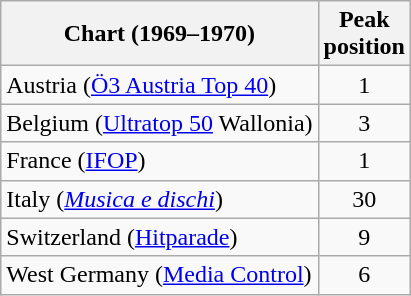<table class="wikitable sortable">
<tr>
<th align="left">Chart (1969–1970)</th>
<th align="left">Peak<br>position</th>
</tr>
<tr>
<td>Austria (<a href='#'>Ö3 Austria Top 40</a>)</td>
<td align="center">1</td>
</tr>
<tr>
<td align="left">Belgium (<a href='#'>Ultratop 50</a> Wallonia)</td>
<td align="center">3</td>
</tr>
<tr>
<td align="left">France (<a href='#'>IFOP</a>)</td>
<td align="center">1</td>
</tr>
<tr>
<td align="left">Italy (<em><a href='#'>Musica e dischi</a></em>)</td>
<td align="center">30</td>
</tr>
<tr>
<td align="left">Switzerland (<a href='#'>Hitparade</a>)</td>
<td align="center">9</td>
</tr>
<tr>
<td>West Germany (<a href='#'>Media Control</a>)</td>
<td align="center">6</td>
</tr>
</table>
